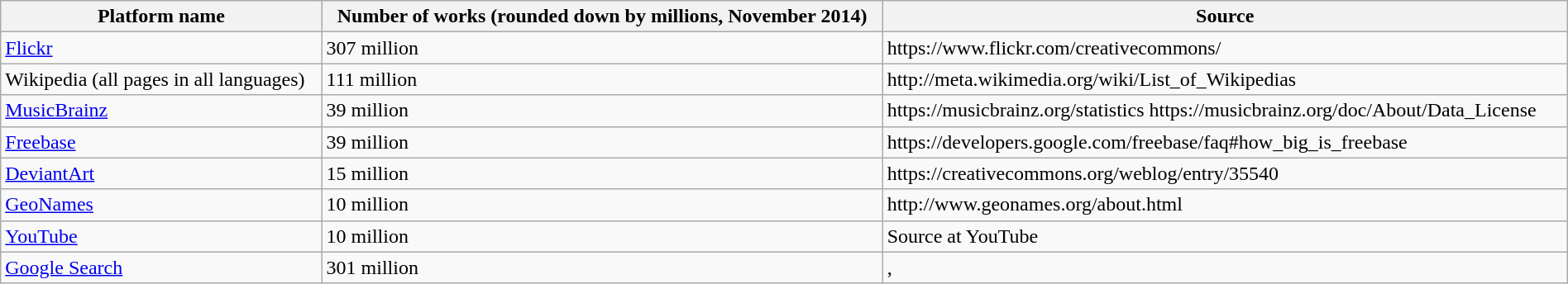<table class="wikitable sortable" style="width:100%;">
<tr>
<th>Platform name</th>
<th>Number of works (rounded down by millions, November 2014)</th>
<th>Source</th>
</tr>
<tr>
<td><a href='#'>Flickr</a></td>
<td>307 million</td>
<td>https://www.flickr.com/creativecommons/</td>
</tr>
<tr>
<td>Wikipedia (all pages in all languages)</td>
<td>111 million</td>
<td>http://meta.wikimedia.org/wiki/List_of_Wikipedias</td>
</tr>
<tr>
<td><a href='#'>MusicBrainz</a></td>
<td>39 million</td>
<td>https://musicbrainz.org/statistics https://musicbrainz.org/doc/About/Data_License</td>
</tr>
<tr>
<td><a href='#'>Freebase</a></td>
<td>39 million</td>
<td>https://developers.google.com/freebase/faq#how_big_is_freebase</td>
</tr>
<tr>
<td><a href='#'>DeviantArt</a></td>
<td>15 million</td>
<td>https://creativecommons.org/weblog/entry/35540</td>
</tr>
<tr>
<td><a href='#'>GeoNames</a></td>
<td>10 million</td>
<td>http://www.geonames.org/about.html</td>
</tr>
<tr>
<td><a href='#'>YouTube</a></td>
<td>10 million</td>
<td>Source at YouTube</td>
</tr>
<tr>
<td><a href='#'>Google Search</a></td>
<td>301 million</td>
<td>, </td>
</tr>
</table>
